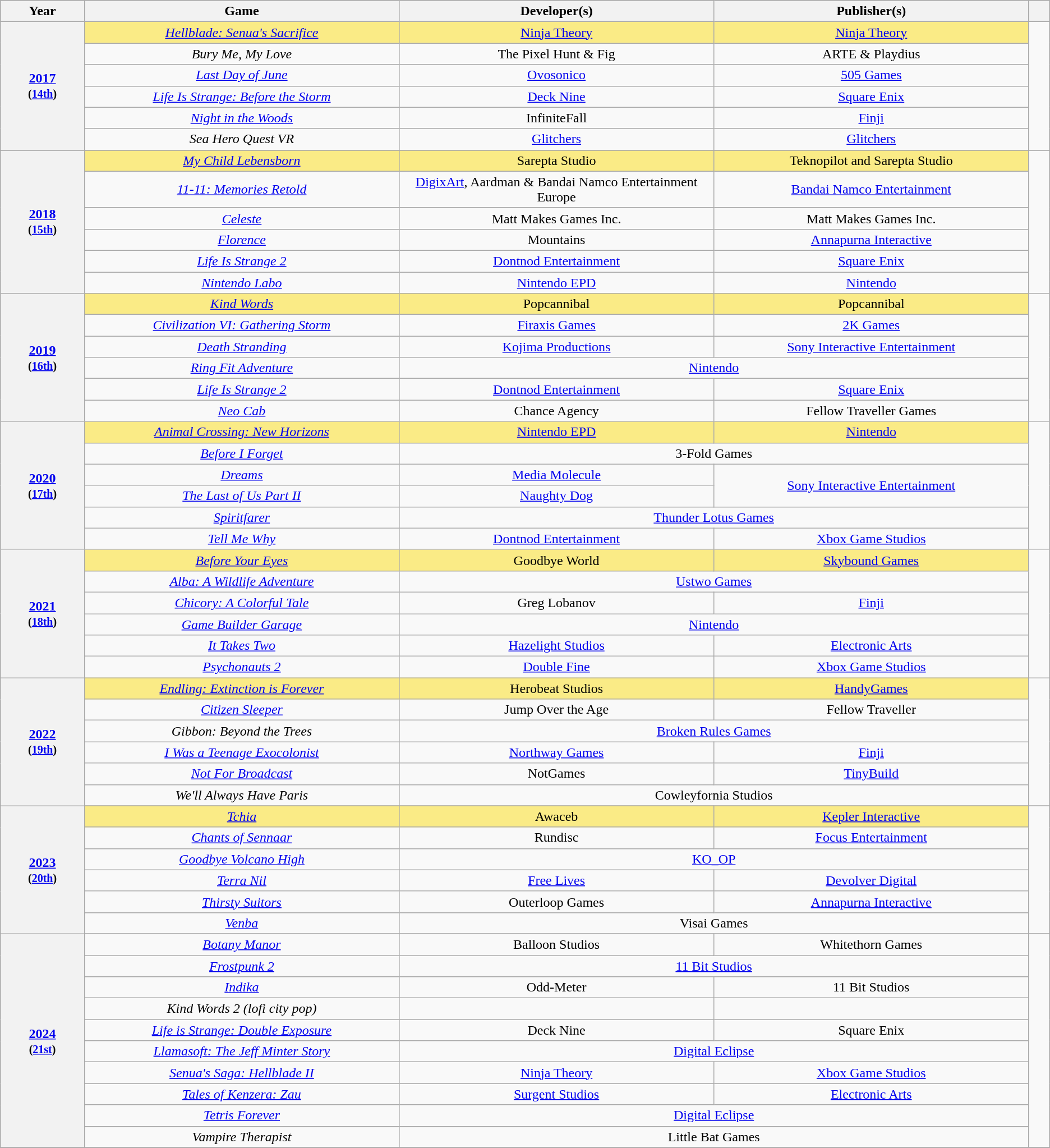<table class="wikitable" style="text-align:center;">
<tr style="background:#bebebe;">
<th scope="col" style="width:8%;">Year</th>
<th scope="col" style="width:30%;">Game</th>
<th scope="col" style="width:30%;">Developer(s)</th>
<th scope="col" style="width:30%;">Publisher(s)</th>
<th scope="col" style="width:2%;" class="unsortable"></th>
</tr>
<tr>
<th rowspan="6"><a href='#'>2017</a><br><small>(<a href='#'>14th</a>)</small></th>
<td style="background:#FAEB86"><em><a href='#'>Hellblade: Senua's Sacrifice</a></em></td>
<td style="background:#FAEB86"><a href='#'>Ninja Theory</a></td>
<td style="background:#FAEB86"><a href='#'>Ninja Theory</a></td>
<td rowspan="6"></td>
</tr>
<tr>
<td><em>Bury Me, My Love</em></td>
<td>The Pixel Hunt & Fig</td>
<td>ARTE & Playdius</td>
</tr>
<tr>
<td><em><a href='#'>Last Day of June</a></em></td>
<td><a href='#'>Ovosonico</a></td>
<td><a href='#'>505 Games</a></td>
</tr>
<tr>
<td><em><a href='#'>Life Is Strange: Before the Storm</a></em></td>
<td><a href='#'>Deck Nine</a></td>
<td><a href='#'>Square Enix</a></td>
</tr>
<tr>
<td><em><a href='#'>Night in the Woods</a></em></td>
<td>InfiniteFall</td>
<td><a href='#'>Finji</a></td>
</tr>
<tr>
<td><em>Sea Hero Quest VR</em></td>
<td><a href='#'>Glitchers</a></td>
<td><a href='#'>Glitchers</a></td>
</tr>
<tr>
</tr>
<tr>
<th rowspan="6"><a href='#'>2018</a><br><small>(<a href='#'>15th</a>)</small></th>
<td style="background:#FAEB86"><em><a href='#'>My Child Lebensborn</a></em></td>
<td style="background:#FAEB86">Sarepta Studio</td>
<td style="background:#FAEB86">Teknopilot and Sarepta Studio</td>
<td rowspan="6"></td>
</tr>
<tr>
<td><em><a href='#'>11-11: Memories Retold</a></em></td>
<td><a href='#'>DigixArt</a>, Aardman & Bandai Namco Entertainment Europe</td>
<td><a href='#'>Bandai Namco Entertainment</a></td>
</tr>
<tr>
<td><em><a href='#'>Celeste</a></em></td>
<td>Matt Makes Games Inc.</td>
<td>Matt Makes Games Inc.</td>
</tr>
<tr>
<td><em><a href='#'>Florence</a></em></td>
<td>Mountains</td>
<td><a href='#'>Annapurna Interactive</a></td>
</tr>
<tr>
<td><em><a href='#'>Life Is Strange 2</a></em></td>
<td><a href='#'>Dontnod Entertainment</a></td>
<td><a href='#'>Square Enix</a></td>
</tr>
<tr>
<td><em><a href='#'>Nintendo Labo</a></em></td>
<td><a href='#'>Nintendo EPD</a></td>
<td><a href='#'>Nintendo</a></td>
</tr>
<tr>
<th rowspan="6"><a href='#'>2019</a><br><small>(<a href='#'>16th</a>)</small></th>
<td style="background:#FAEB86"><em><a href='#'>Kind Words</a></em></td>
<td style="background:#FAEB86">Popcannibal</td>
<td style="background:#FAEB86">Popcannibal</td>
<td rowspan="6"></td>
</tr>
<tr>
<td><em><a href='#'>Civilization VI: Gathering Storm</a></em></td>
<td><a href='#'>Firaxis Games</a></td>
<td><a href='#'>2K Games</a></td>
</tr>
<tr>
<td><em><a href='#'>Death Stranding</a></em></td>
<td><a href='#'>Kojima Productions</a></td>
<td><a href='#'>Sony Interactive Entertainment</a></td>
</tr>
<tr>
<td><em><a href='#'>Ring Fit Adventure</a></em></td>
<td colspan="2"><a href='#'>Nintendo</a></td>
</tr>
<tr>
<td><em><a href='#'>Life Is Strange 2</a></em></td>
<td><a href='#'>Dontnod Entertainment</a></td>
<td><a href='#'>Square Enix</a></td>
</tr>
<tr>
<td><em><a href='#'>Neo Cab</a></em></td>
<td>Chance Agency</td>
<td>Fellow Traveller Games</td>
</tr>
<tr>
<th rowspan="6"><a href='#'>2020</a><br><small>(<a href='#'>17th</a>)</small></th>
<td style="background:#FAEB86"><em><a href='#'>Animal Crossing: New Horizons</a></em></td>
<td style="background:#FAEB86"><a href='#'>Nintendo EPD</a></td>
<td style="background:#FAEB86"><a href='#'>Nintendo</a></td>
<td rowspan="6"></td>
</tr>
<tr>
<td><em><a href='#'>Before I Forget</a></em></td>
<td colspan="2">3-Fold Games</td>
</tr>
<tr>
<td><em><a href='#'>Dreams</a></em></td>
<td><a href='#'>Media Molecule</a></td>
<td rowspan="2"><a href='#'>Sony Interactive Entertainment</a></td>
</tr>
<tr>
<td><em><a href='#'>The Last of Us Part II</a></em></td>
<td><a href='#'>Naughty Dog</a></td>
</tr>
<tr>
<td><em><a href='#'>Spiritfarer</a></em></td>
<td colspan="2"><a href='#'>Thunder Lotus Games</a></td>
</tr>
<tr>
<td><em><a href='#'>Tell Me Why</a></em></td>
<td><a href='#'>Dontnod Entertainment</a></td>
<td><a href='#'>Xbox Game Studios</a></td>
</tr>
<tr>
<th rowspan="6"><a href='#'>2021</a><br><small>(<a href='#'>18th</a>)</small></th>
<td style="background:#FAEB86"><em><a href='#'>Before Your Eyes</a></em></td>
<td style="background:#FAEB86">Goodbye World</td>
<td style="background:#FAEB86"><a href='#'>Skybound Games</a></td>
<td rowspan="6"></td>
</tr>
<tr>
<td><em><a href='#'>Alba: A Wildlife Adventure</a></em></td>
<td colspan=2><a href='#'>Ustwo Games</a></td>
</tr>
<tr>
<td><em><a href='#'>Chicory: A Colorful Tale</a></em></td>
<td>Greg Lobanov</td>
<td><a href='#'>Finji</a></td>
</tr>
<tr>
<td><em><a href='#'>Game Builder Garage</a></em></td>
<td colspan=2><a href='#'>Nintendo</a></td>
</tr>
<tr>
<td><em><a href='#'>It Takes Two</a></em></td>
<td><a href='#'>Hazelight Studios</a></td>
<td><a href='#'>Electronic Arts</a></td>
</tr>
<tr>
<td><em><a href='#'>Psychonauts 2</a></em></td>
<td><a href='#'>Double Fine</a></td>
<td><a href='#'>Xbox Game Studios</a></td>
</tr>
<tr>
<th rowspan="6"><a href='#'>2022</a><br><small>(<a href='#'>19th</a>)</small></th>
<td style="background:#FAEB86"><em><a href='#'>Endling: Extinction is Forever</a></em></td>
<td style="background:#FAEB86">Herobeat Studios</td>
<td style="background:#FAEB86"><a href='#'>HandyGames</a></td>
<td rowspan="6"></td>
</tr>
<tr>
<td><em><a href='#'>Citizen Sleeper</a></em></td>
<td>Jump Over the Age</td>
<td>Fellow Traveller</td>
</tr>
<tr>
<td><em>Gibbon: Beyond the Trees</em></td>
<td colspan="2"><a href='#'>Broken Rules Games</a></td>
</tr>
<tr>
<td><em><a href='#'>I Was a Teenage Exocolonist</a></em></td>
<td><a href='#'>Northway Games</a></td>
<td><a href='#'>Finji</a></td>
</tr>
<tr>
<td><em><a href='#'>Not For Broadcast</a></em></td>
<td>NotGames</td>
<td><a href='#'>TinyBuild</a></td>
</tr>
<tr>
<td><em>We'll Always Have Paris</em></td>
<td colspan="2">Cowleyfornia Studios</td>
</tr>
<tr>
<th rowspan="7"><a href='#'>2023</a><br><small>(<a href='#'>20th</a>)</small></th>
</tr>
<tr>
<td style="background:#FAEB86"><em><a href='#'>Tchia</a></em></td>
<td style="background:#FAEB86">Awaceb</td>
<td style="background:#FAEB86"><a href='#'>Kepler Interactive</a></td>
<td rowspan="6"></td>
</tr>
<tr>
<td><em><a href='#'>Chants of Sennaar</a></em></td>
<td>Rundisc</td>
<td><a href='#'>Focus Entertainment</a></td>
</tr>
<tr>
<td><em><a href='#'>Goodbye Volcano High</a></em></td>
<td colspan="2"><a href='#'>KO_OP</a></td>
</tr>
<tr>
<td><em><a href='#'>Terra Nil</a></em></td>
<td><a href='#'>Free Lives</a></td>
<td><a href='#'>Devolver Digital</a></td>
</tr>
<tr>
<td><em><a href='#'>Thirsty Suitors</a></em></td>
<td>Outerloop Games</td>
<td><a href='#'>Annapurna Interactive</a></td>
</tr>
<tr>
<td><em><a href='#'>Venba</a></em></td>
<td colspan="2">Visai Games</td>
</tr>
<tr>
<th rowspan="11"><a href='#'>2024</a><br><small>(<a href='#'>21st</a>)</small></th>
</tr>
<tr>
<td><em><a href='#'>Botany Manor</a></em></td>
<td>Balloon Studios</td>
<td>Whitethorn Games</td>
<td rowspan="10"></td>
</tr>
<tr>
<td><em><a href='#'>Frostpunk 2</a></em></td>
<td colspan="2"><a href='#'>11 Bit Studios</a></td>
</tr>
<tr>
<td><em><a href='#'>Indika</a></em></td>
<td>Odd-Meter</td>
<td>11 Bit Studios</td>
</tr>
<tr>
<td><em>Kind Words 2 (lofi city pop)</em></td>
<td></td>
<td></td>
</tr>
<tr>
<td><em><a href='#'>Life is Strange: Double Exposure</a></em></td>
<td>Deck Nine</td>
<td>Square Enix</td>
</tr>
<tr>
<td><em><a href='#'>Llamasoft: The Jeff Minter Story</a></em></td>
<td colspan="2"><a href='#'>Digital Eclipse</a></td>
</tr>
<tr>
<td><em><a href='#'>Senua's Saga: Hellblade II</a></em></td>
<td><a href='#'>Ninja Theory</a></td>
<td><a href='#'>Xbox Game Studios</a></td>
</tr>
<tr>
<td><em><a href='#'>Tales of Kenzera: Zau</a></em></td>
<td><a href='#'>Surgent Studios</a></td>
<td><a href='#'>Electronic Arts</a></td>
</tr>
<tr>
<td><em><a href='#'>Tetris Forever</a></em></td>
<td colspan="2"><a href='#'>Digital Eclipse</a></td>
</tr>
<tr>
<td><em>Vampire Therapist</em></td>
<td colspan="2">Little Bat Games</td>
</tr>
<tr>
</tr>
</table>
